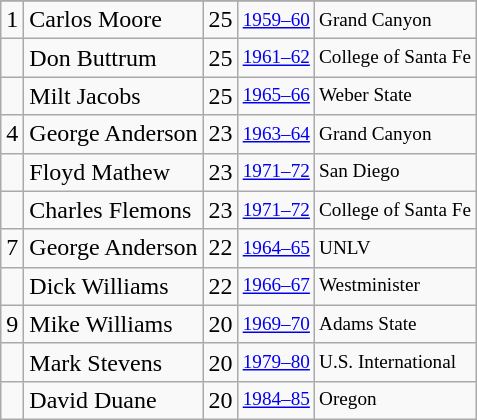<table class="wikitable">
<tr>
</tr>
<tr>
<td>1</td>
<td>Carlos Moore</td>
<td>25</td>
<td style="font-size:80%;"><a href='#'>1959–60</a></td>
<td style="font-size:80%;">Grand Canyon</td>
</tr>
<tr>
<td></td>
<td>Don Buttrum</td>
<td>25</td>
<td style="font-size:80%;"><a href='#'>1961–62</a></td>
<td style="font-size:80%;">College of Santa Fe</td>
</tr>
<tr>
<td></td>
<td>Milt Jacobs</td>
<td>25</td>
<td style="font-size:80%;"><a href='#'>1965–66</a></td>
<td style="font-size:80%;">Weber State</td>
</tr>
<tr>
<td>4</td>
<td>George Anderson</td>
<td>23</td>
<td style="font-size:80%;"><a href='#'>1963–64</a></td>
<td style="font-size:80%;">Grand Canyon</td>
</tr>
<tr>
<td></td>
<td>Floyd Mathew</td>
<td>23</td>
<td style="font-size:80%;"><a href='#'>1971–72</a></td>
<td style="font-size:80%;">San Diego</td>
</tr>
<tr>
<td></td>
<td>Charles Flemons</td>
<td>23</td>
<td style="font-size:80%;"><a href='#'>1971–72</a></td>
<td style="font-size:80%;">College of Santa Fe</td>
</tr>
<tr>
<td>7</td>
<td>George Anderson</td>
<td>22</td>
<td style="font-size:80%;"><a href='#'>1964–65</a></td>
<td style="font-size:80%;">UNLV</td>
</tr>
<tr>
<td></td>
<td>Dick Williams</td>
<td>22</td>
<td style="font-size:80%;"><a href='#'>1966–67</a></td>
<td style="font-size:80%;">Westminister</td>
</tr>
<tr>
<td>9</td>
<td>Mike Williams</td>
<td>20</td>
<td style="font-size:80%;"><a href='#'>1969–70</a></td>
<td style="font-size:80%;">Adams State</td>
</tr>
<tr>
<td></td>
<td>Mark Stevens</td>
<td>20</td>
<td style="font-size:80%;"><a href='#'>1979–80</a></td>
<td style="font-size:80%;">U.S. International</td>
</tr>
<tr>
<td></td>
<td>David Duane</td>
<td>20</td>
<td style="font-size:80%;"><a href='#'>1984–85</a></td>
<td style="font-size:80%;">Oregon</td>
</tr>
</table>
